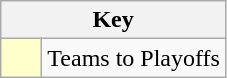<table class="wikitable" style="text-align: center;">
<tr>
<th colspan=2>Key</th>
</tr>
<tr>
<td style="background:#ffffcc; width:20px;"></td>
<td align=left>Teams to Playoffs</td>
</tr>
</table>
